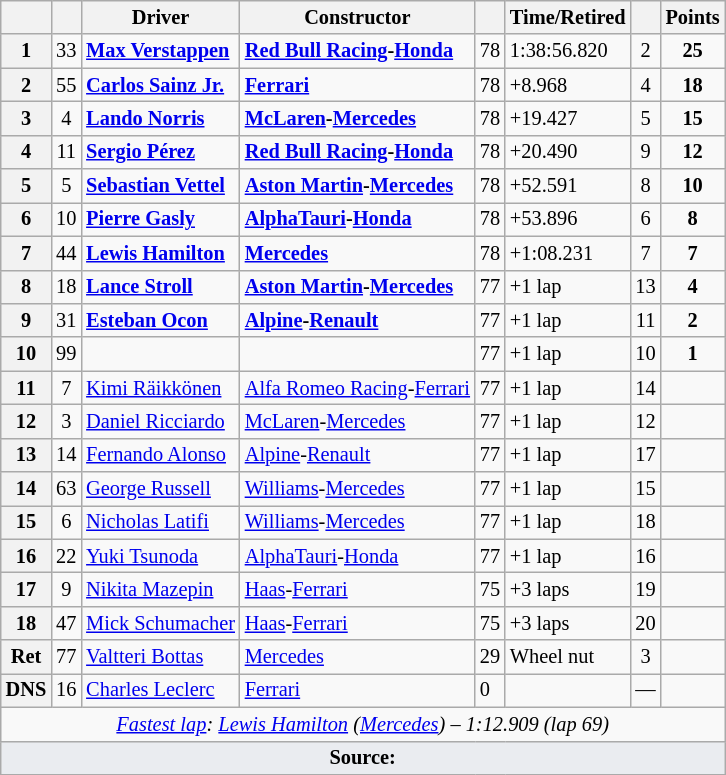<table class="wikitable sortable" style="font-size: 85%;">
<tr>
<th scope="col"></th>
<th scope="col"></th>
<th scope="col">Driver</th>
<th scope="col">Constructor</th>
<th scope="col" class="unsortable"></th>
<th scope="col" class="unsortable">Time/Retired</th>
<th scope="col"></th>
<th scope="col">Points</th>
</tr>
<tr>
<th>1</th>
<td style="text-align:center">33</td>
<td data-sort-value="ver"><strong> <a href='#'>Max Verstappen</a></strong></td>
<td><strong><a href='#'>Red Bull Racing</a>-<a href='#'>Honda</a></strong></td>
<td>78</td>
<td>1:38:56.820</td>
<td style="text-align:center">2</td>
<td style="text-align:center"><strong>25</strong></td>
</tr>
<tr>
<th>2</th>
<td style="text-align:center">55</td>
<td data-sort-value="sai"><strong> <a href='#'>Carlos Sainz Jr.</a></strong></td>
<td><strong><a href='#'>Ferrari</a></strong></td>
<td>78</td>
<td>+8.968</td>
<td style="text-align:center">4</td>
<td style="text-align:center"><strong>18</strong></td>
</tr>
<tr>
<th>3</th>
<td style="text-align:center">4</td>
<td data-sort-value="nor"><strong> <a href='#'>Lando Norris</a></strong></td>
<td><strong><a href='#'>McLaren</a>-<a href='#'>Mercedes</a></strong></td>
<td>78</td>
<td>+19.427</td>
<td style="text-align:center">5</td>
<td style="text-align:center"><strong>15</strong></td>
</tr>
<tr>
<th>4</th>
<td style="text-align:center">11</td>
<td data-sort-value="per"><strong> <a href='#'>Sergio Pérez</a></strong></td>
<td><strong><a href='#'>Red Bull Racing</a>-<a href='#'>Honda</a></strong></td>
<td>78</td>
<td>+20.490</td>
<td style="text-align:center">9</td>
<td style="text-align:center"><strong>12</strong></td>
</tr>
<tr>
<th>5</th>
<td style="text-align:center">5</td>
<td data-sort-value="vet"><strong> <a href='#'>Sebastian Vettel</a></strong></td>
<td><strong><a href='#'>Aston Martin</a>-<a href='#'>Mercedes</a></strong></td>
<td>78</td>
<td>+52.591</td>
<td style="text-align:center">8</td>
<td style="text-align:center"><strong>10</strong></td>
</tr>
<tr>
<th>6</th>
<td style="text-align:center">10</td>
<td data-sort-value="gas"><strong> <a href='#'>Pierre Gasly</a></strong></td>
<td><strong><a href='#'>AlphaTauri</a>-<a href='#'>Honda</a></strong></td>
<td>78</td>
<td>+53.896</td>
<td style="text-align:center">6</td>
<td style="text-align:center"><strong>8</strong></td>
</tr>
<tr>
<th>7</th>
<td style="text-align:center">44</td>
<td data-sort-value="ham"><strong> <a href='#'>Lewis Hamilton</a></strong></td>
<td><strong><a href='#'>Mercedes</a></strong></td>
<td>78</td>
<td>+1:08.231</td>
<td style="text-align:center">7</td>
<td style="text-align:center"><strong>7</strong></td>
</tr>
<tr>
<th>8</th>
<td style="text-align:center">18</td>
<td data-sort-value="str"><strong> <a href='#'>Lance Stroll</a></strong></td>
<td><strong><a href='#'>Aston Martin</a>-<a href='#'>Mercedes</a></strong></td>
<td>77</td>
<td>+1 lap</td>
<td style="text-align:center">13</td>
<td style="text-align:center"><strong>4</strong></td>
</tr>
<tr>
<th>9</th>
<td style="text-align:center">31</td>
<td data-sort-value="oco"><strong> <a href='#'>Esteban Ocon</a></strong></td>
<td><strong><a href='#'>Alpine</a>-<a href='#'>Renault</a></strong></td>
<td>77</td>
<td>+1 lap</td>
<td style="text-align:center">11</td>
<td style="text-align:center"><strong>2</strong></td>
</tr>
<tr>
<th>10</th>
<td style="text-align:center">99</td>
<td data-sort-value="gio"><strong></strong></td>
<td><strong></strong></td>
<td>77</td>
<td>+1 lap</td>
<td style="text-align:center">10</td>
<td style="text-align:center"><strong>1</strong></td>
</tr>
<tr>
<th>11</th>
<td style="text-align:center">7</td>
<td data-sort-value="rai"> <a href='#'>Kimi Räikkönen</a></td>
<td><a href='#'>Alfa Romeo Racing</a>-<a href='#'>Ferrari</a></td>
<td>77</td>
<td>+1 lap</td>
<td style="text-align:center">14</td>
<td></td>
</tr>
<tr>
<th>12</th>
<td style="text-align:center">3</td>
<td data-sort-value="ric"> <a href='#'>Daniel Ricciardo</a></td>
<td><a href='#'>McLaren</a>-<a href='#'>Mercedes</a></td>
<td>77</td>
<td>+1 lap</td>
<td style="text-align:center">12</td>
<td></td>
</tr>
<tr>
<th>13</th>
<td style="text-align:center">14</td>
<td data-sort-value="alo"> <a href='#'>Fernando Alonso</a></td>
<td><a href='#'>Alpine</a>-<a href='#'>Renault</a></td>
<td>77</td>
<td>+1 lap</td>
<td style="text-align:center">17</td>
<td></td>
</tr>
<tr>
<th>14</th>
<td style="text-align:center">63</td>
<td data-sort-value="rus"> <a href='#'>George Russell</a></td>
<td><a href='#'>Williams</a>-<a href='#'>Mercedes</a></td>
<td>77</td>
<td>+1 lap</td>
<td style="text-align:center">15</td>
<td></td>
</tr>
<tr>
<th>15</th>
<td style="text-align:center">6</td>
<td data-sort-value="lat"> <a href='#'>Nicholas Latifi</a></td>
<td><a href='#'>Williams</a>-<a href='#'>Mercedes</a></td>
<td>77</td>
<td>+1 lap</td>
<td style="text-align:center">18</td>
<td></td>
</tr>
<tr>
<th>16</th>
<td style="text-align:center">22</td>
<td data-sort-value="tsu"> <a href='#'>Yuki Tsunoda</a></td>
<td><a href='#'>AlphaTauri</a>-<a href='#'>Honda</a></td>
<td>77</td>
<td>+1 lap</td>
<td style="text-align:center">16</td>
<td></td>
</tr>
<tr>
<th>17</th>
<td style="text-align:center">9</td>
<td data-sort-value="maz"><a href='#'>Nikita Mazepin</a></td>
<td><a href='#'>Haas</a>-<a href='#'>Ferrari</a></td>
<td>75</td>
<td>+3 laps</td>
<td style="text-align:center">19</td>
<td></td>
</tr>
<tr>
<th>18</th>
<td style="text-align:center">47</td>
<td data-sort-value="sch"> <a href='#'>Mick Schumacher</a></td>
<td><a href='#'>Haas</a>-<a href='#'>Ferrari</a></td>
<td>75</td>
<td>+3 laps</td>
<td style="text-align:center">20</td>
<td></td>
</tr>
<tr>
<th data-sort-value="19">Ret</th>
<td style="text-align:center">77</td>
<td data-sort-value="bot"> <a href='#'>Valtteri Bottas</a></td>
<td><a href='#'>Mercedes</a></td>
<td>29</td>
<td>Wheel nut</td>
<td style="text-align:center">3</td>
<td></td>
</tr>
<tr>
<th data-sort-value="20">DNS</th>
<td style="text-align:center">16</td>
<td data-sort-value="lec"> <a href='#'>Charles Leclerc</a></td>
<td><a href='#'>Ferrari</a></td>
<td>0</td>
<td></td>
<td style="text-align:center" data-sort-value="21">—</td>
<td></td>
</tr>
<tr class="sortbottom">
<td colspan="8" style="text-align:center"><em><a href='#'>Fastest lap</a>:  <a href='#'>Lewis Hamilton</a> (<a href='#'>Mercedes</a>) – 1:12.909 (lap 69)</em></td>
</tr>
<tr>
<th colspan="8" style="background-color:#EAECF0;text-align:center"><strong>Source:</strong></th>
</tr>
</table>
